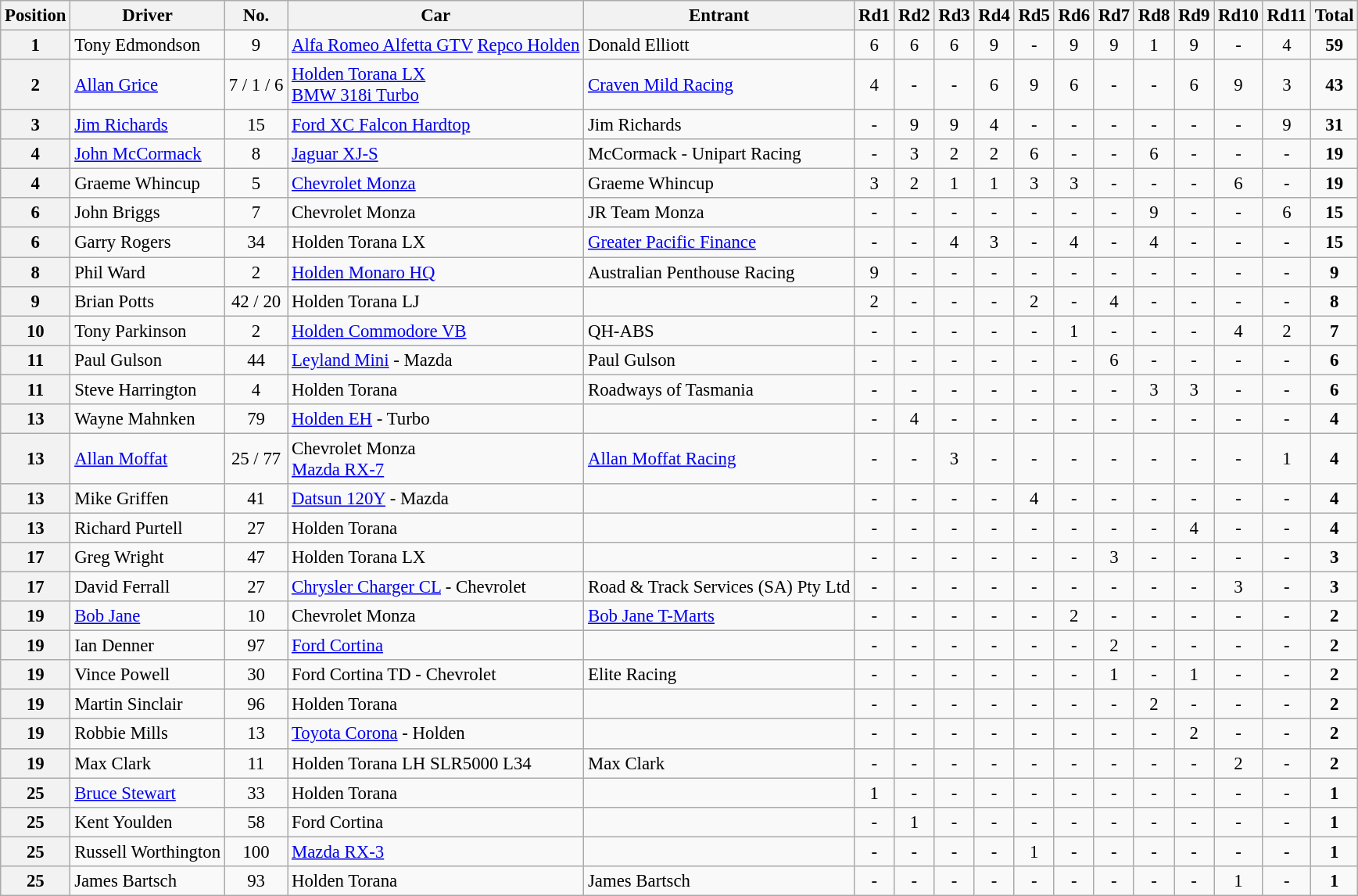<table class="wikitable" style="font-size: 95%;">
<tr style="font-weight:bold">
<th>Position</th>
<th>Driver</th>
<th>No.</th>
<th>Car</th>
<th>Entrant</th>
<th>Rd1</th>
<th>Rd2</th>
<th>Rd3</th>
<th>Rd4</th>
<th>Rd5</th>
<th>Rd6</th>
<th>Rd7</th>
<th>Rd8</th>
<th>Rd9</th>
<th>Rd10</th>
<th>Rd11</th>
<th>Total</th>
</tr>
<tr>
<th>1</th>
<td>Tony Edmondson</td>
<td align="center">9</td>
<td><a href='#'>Alfa Romeo Alfetta GTV</a> <a href='#'>Repco Holden</a></td>
<td>Donald Elliott</td>
<td align="center">6</td>
<td align="center">6</td>
<td align="center">6</td>
<td align="center">9</td>
<td align="center">-</td>
<td align="center">9</td>
<td align="center">9</td>
<td align="center">1</td>
<td align="center">9</td>
<td align="center">-</td>
<td align="center">4</td>
<td align="center"><strong>59</strong></td>
</tr>
<tr>
<th>2</th>
<td><a href='#'>Allan Grice</a></td>
<td align="center">7 / 1 / 6</td>
<td><a href='#'>Holden Torana LX</a><br><a href='#'>BMW 318i Turbo</a></td>
<td><a href='#'>Craven Mild Racing</a></td>
<td align="center">4</td>
<td align="center">-</td>
<td align="center">-</td>
<td align="center">6</td>
<td align="center">9</td>
<td align="center">6</td>
<td align="center">-</td>
<td align="center">-</td>
<td align="center">6</td>
<td align="center">9</td>
<td align="center">3</td>
<td align="center"><strong>43</strong></td>
</tr>
<tr>
<th>3</th>
<td><a href='#'>Jim Richards</a></td>
<td align="center">15</td>
<td><a href='#'>Ford XC Falcon Hardtop</a></td>
<td>Jim Richards</td>
<td align="center">-</td>
<td align="center">9</td>
<td align="center">9</td>
<td align="center">4</td>
<td align="center">-</td>
<td align="center">-</td>
<td align="center">-</td>
<td align="center">-</td>
<td align="center">-</td>
<td align="center">-</td>
<td align="center">9</td>
<td align="center"><strong>31</strong></td>
</tr>
<tr>
<th>4</th>
<td><a href='#'>John McCormack</a></td>
<td align="center">8</td>
<td><a href='#'>Jaguar XJ-S</a></td>
<td>McCormack - Unipart Racing</td>
<td align="center">-</td>
<td align="center">3</td>
<td align="center">2</td>
<td align="center">2</td>
<td align="center">6</td>
<td align="center">-</td>
<td align="center">-</td>
<td align="center">6</td>
<td align="center">-</td>
<td align="center">-</td>
<td align="center">-</td>
<td align="center"><strong>19</strong></td>
</tr>
<tr>
<th>4</th>
<td>Graeme Whincup</td>
<td align="center">5</td>
<td><a href='#'>Chevrolet Monza</a></td>
<td>Graeme Whincup</td>
<td align="center">3</td>
<td align="center">2</td>
<td align="center">1</td>
<td align="center">1</td>
<td align="center">3</td>
<td align="center">3</td>
<td align="center">-</td>
<td align="center">-</td>
<td align="center">-</td>
<td align="center">6</td>
<td align="center">-</td>
<td align="center"><strong>19</strong></td>
</tr>
<tr>
<th>6</th>
<td>John Briggs</td>
<td align="center">7</td>
<td>Chevrolet Monza</td>
<td>JR Team Monza</td>
<td align="center">-</td>
<td align="center">-</td>
<td align="center">-</td>
<td align="center">-</td>
<td align="center">-</td>
<td align="center">-</td>
<td align="center">-</td>
<td align="center">9</td>
<td align="center">-</td>
<td align="center">-</td>
<td align="center">6</td>
<td align="center"><strong>15</strong></td>
</tr>
<tr>
<th>6</th>
<td>Garry Rogers</td>
<td align="center">34</td>
<td>Holden Torana LX</td>
<td><a href='#'>Greater Pacific Finance</a></td>
<td align="center">-</td>
<td align="center">-</td>
<td align="center">4</td>
<td align="center">3</td>
<td align="center">-</td>
<td align="center">4</td>
<td align="center">-</td>
<td align="center">4</td>
<td align="center">-</td>
<td align="center">-</td>
<td align="center">-</td>
<td align="center"><strong>15</strong></td>
</tr>
<tr>
<th>8</th>
<td>Phil Ward</td>
<td align="center">2</td>
<td><a href='#'>Holden Monaro HQ</a></td>
<td>Australian Penthouse Racing</td>
<td align="center">9</td>
<td align="center">-</td>
<td align="center">-</td>
<td align="center">-</td>
<td align="center">-</td>
<td align="center">-</td>
<td align="center">-</td>
<td align="center">-</td>
<td align="center">-</td>
<td align="center">-</td>
<td align="center">-</td>
<td align="center"><strong>9</strong></td>
</tr>
<tr>
<th>9</th>
<td>Brian Potts</td>
<td align="center">42 / 20</td>
<td>Holden Torana LJ</td>
<td></td>
<td align="center">2</td>
<td align="center">-</td>
<td align="center">-</td>
<td align="center">-</td>
<td align="center">2</td>
<td align="center">-</td>
<td align="center">4</td>
<td align="center">-</td>
<td align="center">-</td>
<td align="center">-</td>
<td align="center">-</td>
<td align="center"><strong>8</strong></td>
</tr>
<tr>
<th>10</th>
<td>Tony Parkinson</td>
<td align="center">2</td>
<td><a href='#'>Holden Commodore VB</a></td>
<td>QH-ABS</td>
<td align="center">-</td>
<td align="center">-</td>
<td align="center">-</td>
<td align="center">-</td>
<td align="center">-</td>
<td align="center">1</td>
<td align="center">-</td>
<td align="center">-</td>
<td align="center">-</td>
<td align="center">4</td>
<td align="center">2</td>
<td align="center"><strong>7</strong></td>
</tr>
<tr>
<th>11</th>
<td>Paul Gulson</td>
<td align="center">44</td>
<td><a href='#'>Leyland Mini</a> - Mazda</td>
<td>Paul Gulson</td>
<td align="center">-</td>
<td align="center">-</td>
<td align="center">-</td>
<td align="center">-</td>
<td align="center">-</td>
<td align="center">-</td>
<td align="center">6</td>
<td align="center">-</td>
<td align="center">-</td>
<td align="center">-</td>
<td align="center">-</td>
<td align="center"><strong>6</strong></td>
</tr>
<tr>
<th>11</th>
<td>Steve Harrington</td>
<td align="center">4</td>
<td>Holden Torana</td>
<td>Roadways of Tasmania</td>
<td align="center">-</td>
<td align="center">-</td>
<td align="center">-</td>
<td align="center">-</td>
<td align="center">-</td>
<td align="center">-</td>
<td align="center">-</td>
<td align="center">3</td>
<td align="center">3</td>
<td align="center">-</td>
<td align="center">-</td>
<td align="center"><strong>6</strong></td>
</tr>
<tr>
<th>13</th>
<td>Wayne Mahnken</td>
<td align="center">79</td>
<td><a href='#'>Holden EH</a> - Turbo</td>
<td></td>
<td align="center">-</td>
<td align="center">4</td>
<td align="center">-</td>
<td align="center">-</td>
<td align="center">-</td>
<td align="center">-</td>
<td align="center">-</td>
<td align="center">-</td>
<td align="center">-</td>
<td align="center">-</td>
<td align="center">-</td>
<td align="center"><strong>4</strong></td>
</tr>
<tr>
<th>13</th>
<td><a href='#'>Allan Moffat</a></td>
<td align="center">25 / 77</td>
<td>Chevrolet Monza<br><a href='#'>Mazda RX-7</a></td>
<td><a href='#'>Allan Moffat Racing</a></td>
<td align="center">-</td>
<td align="center">-</td>
<td align="center">3</td>
<td align="center">-</td>
<td align="center">-</td>
<td align="center">-</td>
<td align="center">-</td>
<td align="center">-</td>
<td align="center">-</td>
<td align="center">-</td>
<td align="center">1</td>
<td align="center"><strong>4</strong></td>
</tr>
<tr>
<th>13</th>
<td>Mike Griffen</td>
<td align="center">41</td>
<td><a href='#'>Datsun 120Y</a> - Mazda</td>
<td></td>
<td align="center">-</td>
<td align="center">-</td>
<td align="center">-</td>
<td align="center">-</td>
<td align="center">4</td>
<td align="center">-</td>
<td align="center">-</td>
<td align="center">-</td>
<td align="center">-</td>
<td align="center">-</td>
<td align="center">-</td>
<td align="center"><strong>4</strong></td>
</tr>
<tr>
<th>13</th>
<td>Richard Purtell</td>
<td align="center">27</td>
<td>Holden Torana</td>
<td valign="bottom"></td>
<td align="center">-</td>
<td align="center">-</td>
<td align="center">-</td>
<td align="center">-</td>
<td align="center">-</td>
<td align="center">-</td>
<td align="center">-</td>
<td align="center">-</td>
<td align="center">4</td>
<td align="center">-</td>
<td align="center">-</td>
<td align="center"><strong>4</strong></td>
</tr>
<tr>
<th>17</th>
<td>Greg Wright</td>
<td align="center">47</td>
<td>Holden Torana LX</td>
<td></td>
<td align="center">-</td>
<td align="center">-</td>
<td align="center">-</td>
<td align="center">-</td>
<td align="center">-</td>
<td align="center">-</td>
<td align="center">3</td>
<td align="center">-</td>
<td align="center">-</td>
<td align="center">-</td>
<td align="center">-</td>
<td align="center"><strong>3</strong></td>
</tr>
<tr>
<th>17</th>
<td>David Ferrall</td>
<td align="center">27</td>
<td><a href='#'>Chrysler Charger CL</a> - Chevrolet</td>
<td>Road & Track Services (SA) Pty Ltd</td>
<td align="center">-</td>
<td align="center">-</td>
<td align="center">-</td>
<td align="center">-</td>
<td align="center">-</td>
<td align="center">-</td>
<td align="center">-</td>
<td align="center">-</td>
<td align="center">-</td>
<td align="center">3</td>
<td align="center">-</td>
<td align="center"><strong>3</strong></td>
</tr>
<tr>
<th>19</th>
<td><a href='#'>Bob Jane</a></td>
<td align="center">10</td>
<td>Chevrolet Monza</td>
<td><a href='#'>Bob Jane T-Marts</a></td>
<td align="center">-</td>
<td align="center">-</td>
<td align="center">-</td>
<td align="center">-</td>
<td align="center">-</td>
<td align="center">2</td>
<td align="center">-</td>
<td align="center">-</td>
<td align="center">-</td>
<td align="center">-</td>
<td align="center">-</td>
<td align="center"><strong>2</strong></td>
</tr>
<tr>
<th>19</th>
<td>Ian Denner</td>
<td align="center">97</td>
<td><a href='#'>Ford Cortina</a></td>
<td></td>
<td align="center">-</td>
<td align="center">-</td>
<td align="center">-</td>
<td align="center">-</td>
<td align="center">-</td>
<td align="center">-</td>
<td align="center">2</td>
<td align="center">-</td>
<td align="center">-</td>
<td align="center">-</td>
<td align="center">-</td>
<td align="center"><strong>2</strong></td>
</tr>
<tr>
<th>19</th>
<td>Vince Powell</td>
<td align="center">30</td>
<td>Ford Cortina TD - Chevrolet</td>
<td>Elite Racing</td>
<td align="center">-</td>
<td align="center">-</td>
<td align="center">-</td>
<td align="center">-</td>
<td align="center">-</td>
<td align="center">-</td>
<td align="center">1</td>
<td align="center">-</td>
<td align="center">1</td>
<td align="center">-</td>
<td align="center">-</td>
<td align="center"><strong>2</strong></td>
</tr>
<tr>
<th>19</th>
<td>Martin Sinclair</td>
<td align="center">96</td>
<td>Holden Torana</td>
<td></td>
<td align="center">-</td>
<td align="center">-</td>
<td align="center">-</td>
<td align="center">-</td>
<td align="center">-</td>
<td align="center">-</td>
<td align="center">-</td>
<td align="center">2</td>
<td align="center">-</td>
<td align="center">-</td>
<td align="center">-</td>
<td align="center"><strong>2</strong></td>
</tr>
<tr>
<th>19</th>
<td>Robbie Mills</td>
<td align="center">13</td>
<td><a href='#'>Toyota Corona</a> - Holden</td>
<td></td>
<td align="center">-</td>
<td align="center">-</td>
<td align="center">-</td>
<td align="center">-</td>
<td align="center">-</td>
<td align="center">-</td>
<td align="center">-</td>
<td align="center">-</td>
<td align="center">2</td>
<td align="center">-</td>
<td align="center">-</td>
<td align="center"><strong>2</strong></td>
</tr>
<tr>
<th>19</th>
<td>Max Clark</td>
<td align="center">11</td>
<td>Holden Torana LH SLR5000 L34</td>
<td>Max Clark</td>
<td align="center">-</td>
<td align="center">-</td>
<td align="center">-</td>
<td align="center">-</td>
<td align="center">-</td>
<td align="center">-</td>
<td align="center">-</td>
<td align="center">-</td>
<td align="center">-</td>
<td align="center">2</td>
<td align="center">-</td>
<td align="center"><strong>2</strong></td>
</tr>
<tr>
<th>25</th>
<td><a href='#'>Bruce Stewart</a></td>
<td align="center">33</td>
<td>Holden Torana</td>
<td></td>
<td align="center">1</td>
<td align="center">-</td>
<td align="center">-</td>
<td align="center">-</td>
<td align="center">-</td>
<td align="center">-</td>
<td align="center">-</td>
<td align="center">-</td>
<td align="center">-</td>
<td align="center">-</td>
<td align="center">-</td>
<td align="center"><strong>1</strong></td>
</tr>
<tr>
<th>25</th>
<td>Kent Youlden</td>
<td align="center">58</td>
<td>Ford Cortina</td>
<td></td>
<td align="center">-</td>
<td align="center">1</td>
<td align="center">-</td>
<td align="center">-</td>
<td align="center">-</td>
<td align="center">-</td>
<td align="center">-</td>
<td align="center">-</td>
<td align="center">-</td>
<td align="center">-</td>
<td align="center">-</td>
<td align="center"><strong>1</strong></td>
</tr>
<tr>
<th>25</th>
<td>Russell Worthington</td>
<td align="center">100</td>
<td><a href='#'>Mazda RX-3</a></td>
<td></td>
<td align="center">-</td>
<td align="center">-</td>
<td align="center">-</td>
<td align="center">-</td>
<td align="center">1</td>
<td align="center">-</td>
<td align="center">-</td>
<td align="center">-</td>
<td align="center">-</td>
<td align="center">-</td>
<td align="center">-</td>
<td align="center"><strong>1</strong></td>
</tr>
<tr>
<th>25</th>
<td>James Bartsch</td>
<td align="center">93</td>
<td>Holden Torana</td>
<td>James Bartsch</td>
<td align="center">-</td>
<td align="center">-</td>
<td align="center">-</td>
<td align="center">-</td>
<td align="center">-</td>
<td align="center">-</td>
<td align="center">-</td>
<td align="center">-</td>
<td align="center">-</td>
<td align="center">1</td>
<td align="center">-</td>
<td align="center"><strong>1</strong></td>
</tr>
</table>
